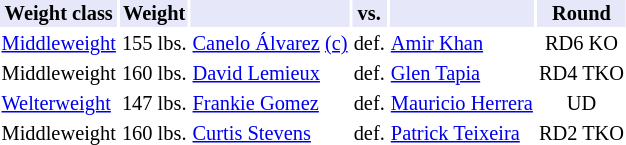<table class="toccolours" style="font-size: 85%;">
<tr>
<th style="background:#e6e8fa; color:#000; text-align:center;">Weight class</th>
<th style="background:#e6e8fa; color:#000; text-align:center;">Weight</th>
<th style="background:#e6e8fa; color:#000; text-align:center;"></th>
<th style="background:#e6e8fa; color:#000; text-align:center;">vs.</th>
<th style="background:#e6e8fa; color:#000; text-align:center;"></th>
<th style="background:#e6e8fa; color:#000; text-align:center;">Round</th>
</tr>
<tr>
<td><a href='#'>Middleweight</a></td>
<td>155 lbs.</td>
<td> <a href='#'>Canelo Álvarez</a> <a href='#'>(c)</a></td>
<td>def.</td>
<td> <a href='#'>Amir Khan</a></td>
<td align=center>RD6 KO</td>
</tr>
<tr>
<td>Middleweight</td>
<td>160 lbs.</td>
<td> <a href='#'>David Lemieux</a></td>
<td>def.</td>
<td> <a href='#'>Glen Tapia</a></td>
<td align=center>RD4 TKO</td>
</tr>
<tr>
<td><a href='#'>Welterweight</a></td>
<td>147 lbs.</td>
<td> <a href='#'>Frankie Gomez</a></td>
<td>def.</td>
<td> <a href='#'>Mauricio Herrera</a></td>
<td align=center>UD</td>
</tr>
<tr>
<td>Middleweight</td>
<td>160 lbs.</td>
<td> <a href='#'>Curtis Stevens</a></td>
<td>def.</td>
<td> <a href='#'>Patrick Teixeira</a></td>
<td align=center>RD2 TKO</td>
</tr>
</table>
